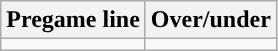<table class="wikitable">
<tr align="center">
<th>Pregame line</th>
<th>Over/under</th>
</tr>
<tr align="center">
<td></td>
<td></td>
</tr>
</table>
